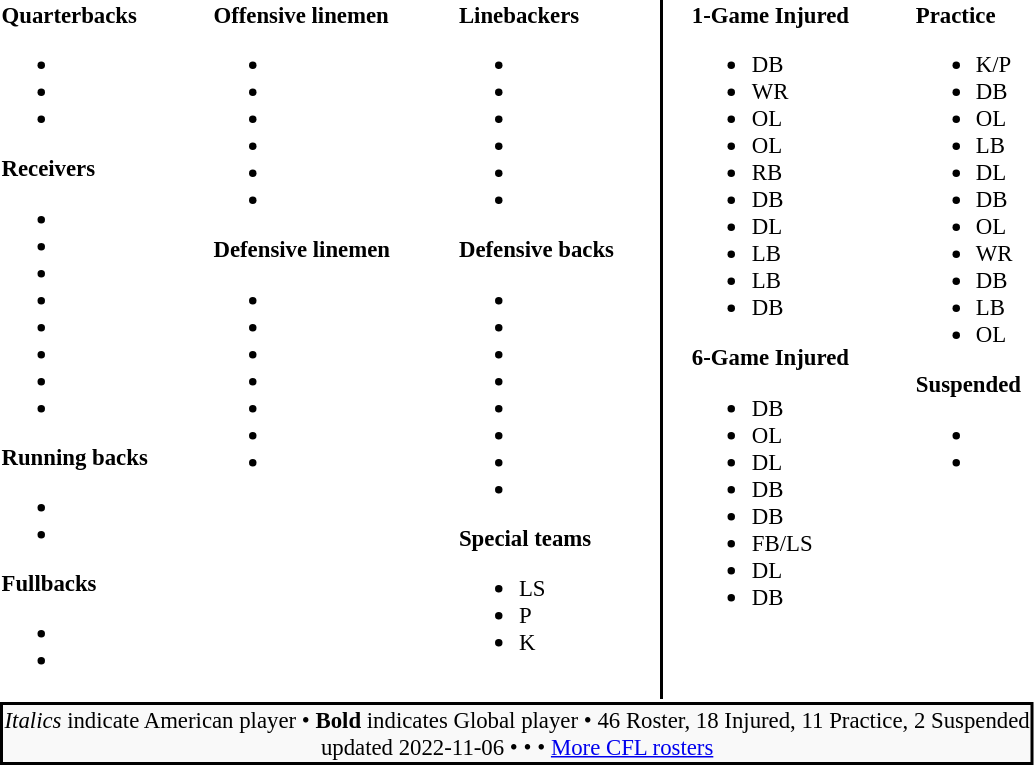<table class="toccolours" style="text-align: left;">
<tr>
<td style="font-size: 95%;vertical-align:top;"><strong>Quarterbacks</strong><br><ul><li></li><li></li><li></li></ul><strong>Receivers</strong><ul><li></li><li></li><li></li><li></li><li></li><li></li><li></li><li></li></ul><strong>Running backs</strong><ul><li></li><li></li></ul><strong>Fullbacks</strong><ul><li></li><li></li></ul></td>
<td style="width: 25px;"></td>
<td style="font-size: 95%;vertical-align:top;"><strong>Offensive linemen</strong><br><ul><li></li><li></li><li></li><li></li><li></li><li></li></ul><strong>Defensive linemen</strong><ul><li></li><li></li><li></li><li></li><li></li><li></li><li></li></ul></td>
<td style="width: 25px;"></td>
<td style="font-size: 95%;vertical-align:top;"><strong>Linebackers</strong><br><ul><li></li><li></li><li></li><li></li><li></li><li></li></ul><strong>Defensive backs</strong><ul><li></li><li></li><li></li><li></li><li></li><li></li><li></li><li></li></ul><strong>Special teams</strong><ul><li> LS</li><li> P</li><li> K</li></ul></td>
<td style="width: 12px;"></td>
<td style="width: 0.5px; background-color:#000000"></td>
<td style="width: 12px;"></td>
<td style="font-size: 95%;vertical-align:top;"><strong>1-Game Injured </strong><br><ul><li> DB</li><li> WR</li><li> OL</li><li> OL</li><li> RB</li><li> DB</li><li> DL</li><li> LB</li><li> LB</li><li> DB</li></ul><strong>6-Game Injured </strong><ul><li> DB</li><li> OL</li><li> DL</li><li> DB</li><li> DB</li><li> FB/LS</li><li> DL</li><li> DB</li></ul></td>
<td style="width: 25px;"></td>
<td style="font-size: 95%;vertical-align:top;"><strong>Practice</strong><br><ul><li> K/P</li><li> DB</li><li> OL</li><li> LB</li><li> DL</li><li> DB</li><li> OL</li><li> WR</li><li> DB</li><li> LB</li><li> OL</li></ul><strong>Suspended</strong><ul><li></li><li></li></ul></td>
</tr>
<tr>
<td style="text-align:center;font-size: 95%;background:#F9F9F9;border:2px solid black" colspan="12"><em>Italics</em> indicate American player • <strong>Bold</strong> indicates Global player • 46 Roster, 18 Injured, 11 Practice, 2 Suspended<br><span></span> updated 2022-11-06 • <span></span> • <span></span> • <a href='#'>More CFL rosters</a></td>
</tr>
</table>
